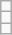<table class="wikitable">
<tr>
<td></td>
</tr>
<tr>
<td></td>
</tr>
<tr>
<td></td>
</tr>
</table>
